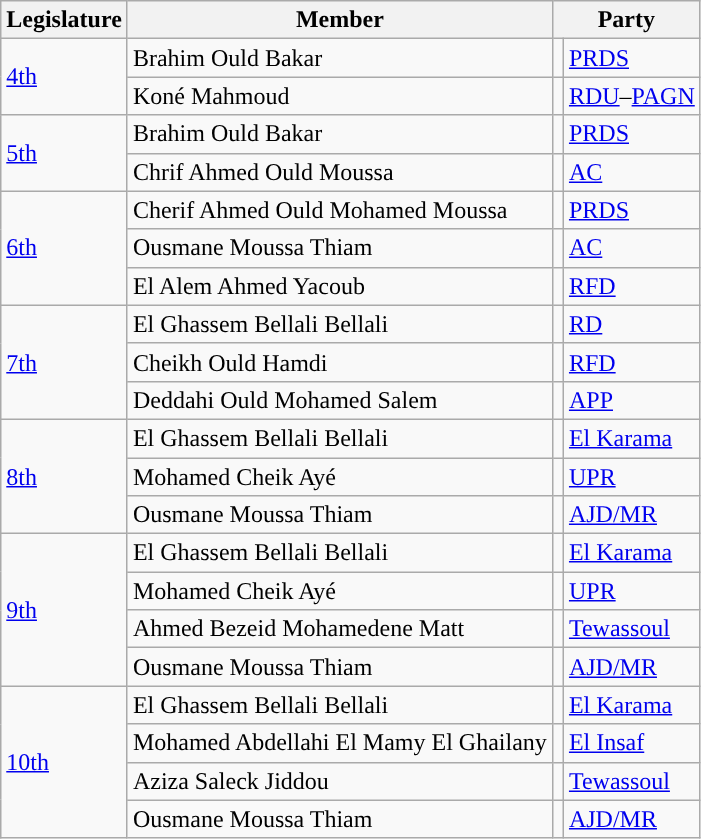<table class="wikitable">
<tr>
<th>Legislature</th>
<th>Member</th>
<th colspan=2>Party</th>
</tr>
<tr>
<td rowspan=2><a href='#'>4th</a></td>
<td>Brahim Ould Bakar</td>
<td style="color:inherit;background:"></td>
<td><a href='#'>PRDS</a></td>
</tr>
<tr>
<td>Koné Mahmoud</td>
<td style="color:inherit;background:"></td>
<td><a href='#'>RDU</a>–<a href='#'>PAGN</a></td>
</tr>
<tr>
<td rowspan=2><a href='#'>5th</a></td>
<td>Brahim Ould Bakar</td>
<td style="color:inherit;background:"></td>
<td><a href='#'>PRDS</a></td>
</tr>
<tr>
<td>Chrif Ahmed Ould Moussa</td>
<td style="color:inherit;background:"></td>
<td><a href='#'>AC</a></td>
</tr>
<tr>
<td rowspan=3><a href='#'>6th</a></td>
<td>Cherif Ahmed Ould Mohamed Moussa</td>
<td style="color:inherit;background:"></td>
<td><a href='#'>PRDS</a></td>
</tr>
<tr>
<td>Ousmane Moussa Thiam</td>
<td style="color:inherit;background:"></td>
<td><a href='#'>AC</a></td>
</tr>
<tr>
<td>El Alem Ahmed Yacoub</td>
<td style="color:inherit;background:"></td>
<td><a href='#'>RFD</a></td>
</tr>
<tr>
<td rowspan=3><a href='#'>7th</a></td>
<td>El Ghassem Bellali Bellali</td>
<td style="color:inherit;background:"></td>
<td><a href='#'>RD</a></td>
</tr>
<tr>
<td>Cheikh Ould Hamdi</td>
<td style="color:inherit;background:"></td>
<td><a href='#'>RFD</a></td>
</tr>
<tr>
<td>Deddahi Ould Mohamed Salem</td>
<td style="color:inherit;background:"></td>
<td><a href='#'>APP</a></td>
</tr>
<tr>
<td rowspan=3><a href='#'>8th</a></td>
<td>El Ghassem Bellali Bellali</td>
<td style="color:inherit;background:"></td>
<td><a href='#'>El Karama</a></td>
</tr>
<tr>
<td>Mohamed Cheik Ayé</td>
<td style="color:inherit;background:"></td>
<td><a href='#'>UPR</a></td>
</tr>
<tr>
<td>Ousmane Moussa Thiam</td>
<td style="color:inherit;background:"></td>
<td><a href='#'>AJD/MR</a></td>
</tr>
<tr>
<td rowspan=4><a href='#'>9th</a></td>
<td>El Ghassem Bellali Bellali</td>
<td style="color:inherit;background:"></td>
<td><a href='#'>El Karama</a></td>
</tr>
<tr>
<td>Mohamed Cheik Ayé</td>
<td style="color:inherit;background:"></td>
<td><a href='#'>UPR</a></td>
</tr>
<tr>
<td>Ahmed Bezeid Mohamedene Matt</td>
<td style="color:inherit;background:"></td>
<td><a href='#'>Tewassoul</a></td>
</tr>
<tr>
<td>Ousmane Moussa Thiam</td>
<td style="color:inherit;background:"></td>
<td><a href='#'>AJD/MR</a></td>
</tr>
<tr>
<td rowspan=4><a href='#'>10th</a></td>
<td>El Ghassem Bellali Bellali</td>
<td style="color:inherit;background:"></td>
<td><a href='#'>El Karama</a></td>
</tr>
<tr>
<td>Mohamed Abdellahi El Mamy El Ghailany</td>
<td style="color:inherit;background:"></td>
<td><a href='#'>El Insaf</a></td>
</tr>
<tr>
<td>Aziza Saleck Jiddou</td>
<td style="color:inherit;background:"></td>
<td><a href='#'>Tewassoul</a></td>
</tr>
<tr>
<td>Ousmane Moussa Thiam</td>
<td style="color:inherit;background:"></td>
<td><a href='#'>AJD/MR</a></td>
</tr>
</table>
